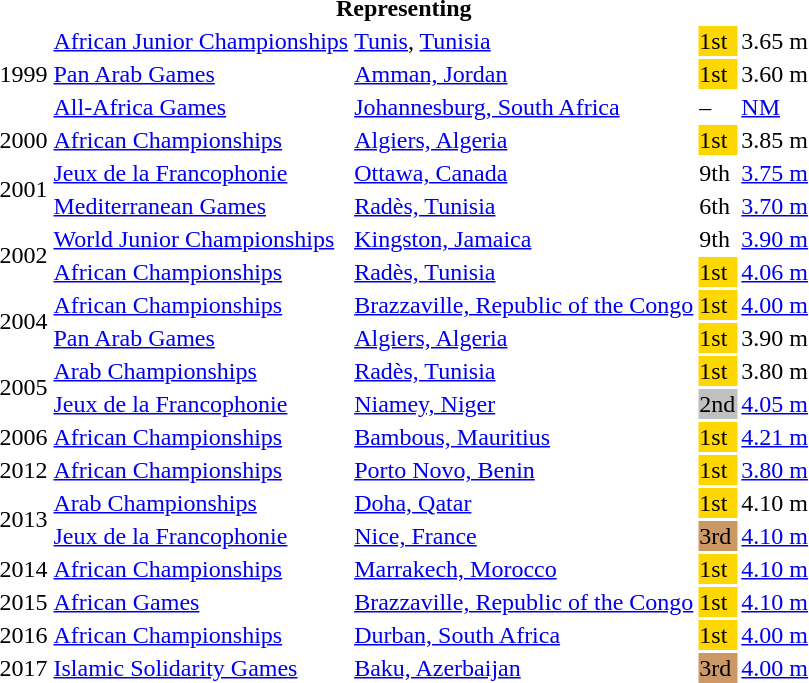<table>
<tr>
<th colspan="5">Representing </th>
</tr>
<tr>
<td rowspan=3>1999</td>
<td><a href='#'>African Junior Championships</a></td>
<td><a href='#'>Tunis</a>, <a href='#'>Tunisia</a></td>
<td bgcolor=gold>1st</td>
<td>3.65 m</td>
</tr>
<tr>
<td><a href='#'>Pan Arab Games</a></td>
<td><a href='#'>Amman, Jordan</a></td>
<td bgcolor=gold>1st</td>
<td>3.60 m</td>
</tr>
<tr>
<td><a href='#'>All-Africa Games</a></td>
<td><a href='#'>Johannesburg, South Africa</a></td>
<td>–</td>
<td><a href='#'>NM</a></td>
</tr>
<tr>
<td>2000</td>
<td><a href='#'>African Championships</a></td>
<td><a href='#'>Algiers, Algeria</a></td>
<td bgcolor=gold>1st</td>
<td>3.85 m</td>
</tr>
<tr>
<td rowspan=2>2001</td>
<td><a href='#'>Jeux de la Francophonie</a></td>
<td><a href='#'>Ottawa, Canada</a></td>
<td>9th</td>
<td><a href='#'>3.75 m</a></td>
</tr>
<tr>
<td><a href='#'>Mediterranean Games</a></td>
<td><a href='#'>Radès, Tunisia</a></td>
<td>6th</td>
<td><a href='#'>3.70 m</a></td>
</tr>
<tr>
<td rowspan=2>2002</td>
<td><a href='#'>World Junior Championships</a></td>
<td><a href='#'>Kingston, Jamaica</a></td>
<td>9th</td>
<td><a href='#'>3.90 m</a></td>
</tr>
<tr>
<td><a href='#'>African Championships</a></td>
<td><a href='#'>Radès, Tunisia</a></td>
<td bgcolor=gold>1st</td>
<td><a href='#'>4.06 m</a></td>
</tr>
<tr>
<td rowspan=2>2004</td>
<td><a href='#'>African Championships</a></td>
<td><a href='#'>Brazzaville, Republic of the Congo</a></td>
<td bgcolor=gold>1st</td>
<td><a href='#'>4.00 m</a></td>
</tr>
<tr>
<td><a href='#'>Pan Arab Games</a></td>
<td><a href='#'>Algiers, Algeria</a></td>
<td bgcolor=gold>1st</td>
<td>3.90 m</td>
</tr>
<tr>
<td rowspan=2>2005</td>
<td><a href='#'>Arab Championships</a></td>
<td><a href='#'>Radès, Tunisia</a></td>
<td bgcolor=gold>1st</td>
<td>3.80 m</td>
</tr>
<tr>
<td><a href='#'>Jeux de la Francophonie</a></td>
<td><a href='#'>Niamey, Niger</a></td>
<td bgcolor=silver>2nd</td>
<td><a href='#'>4.05 m</a></td>
</tr>
<tr>
<td>2006</td>
<td><a href='#'>African Championships</a></td>
<td><a href='#'>Bambous, Mauritius</a></td>
<td bgcolor=gold>1st</td>
<td><a href='#'>4.21 m</a></td>
</tr>
<tr>
<td>2012</td>
<td><a href='#'>African Championships</a></td>
<td><a href='#'>Porto Novo, Benin</a></td>
<td bgcolor=gold>1st</td>
<td><a href='#'>3.80 m</a></td>
</tr>
<tr>
<td rowspan=2>2013</td>
<td><a href='#'>Arab Championships</a></td>
<td><a href='#'>Doha, Qatar</a></td>
<td bgcolor=gold>1st</td>
<td>4.10 m</td>
</tr>
<tr>
<td><a href='#'>Jeux de la Francophonie</a></td>
<td><a href='#'>Nice, France</a></td>
<td bgcolor=cc9966>3rd</td>
<td><a href='#'>4.10 m</a></td>
</tr>
<tr>
<td>2014</td>
<td><a href='#'>African Championships</a></td>
<td><a href='#'>Marrakech, Morocco</a></td>
<td bgcolor=gold>1st</td>
<td><a href='#'>4.10 m</a></td>
</tr>
<tr>
<td>2015</td>
<td><a href='#'>African Games</a></td>
<td><a href='#'>Brazzaville, Republic of the Congo</a></td>
<td bgcolor=gold>1st</td>
<td><a href='#'>4.10 m</a></td>
</tr>
<tr>
<td>2016</td>
<td><a href='#'>African Championships</a></td>
<td><a href='#'>Durban, South Africa</a></td>
<td bgcolor=gold>1st</td>
<td><a href='#'>4.00 m</a></td>
</tr>
<tr>
<td>2017</td>
<td><a href='#'>Islamic Solidarity Games</a></td>
<td><a href='#'>Baku, Azerbaijan</a></td>
<td bgcolor=cc9966>3rd</td>
<td><a href='#'>4.00 m</a></td>
</tr>
</table>
